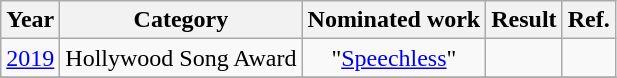<table class="wikitable plainrowheaders" style="text-align:center;">
<tr>
<th>Year</th>
<th>Category</th>
<th>Nominated work</th>
<th>Result</th>
<th>Ref.</th>
</tr>
<tr>
<td><a href='#'>2019</a></td>
<td>Hollywood Song Award</td>
<td>"<a href='#'>Speechless</a>"  <br> </td>
<td></td>
<td></td>
</tr>
<tr>
</tr>
</table>
